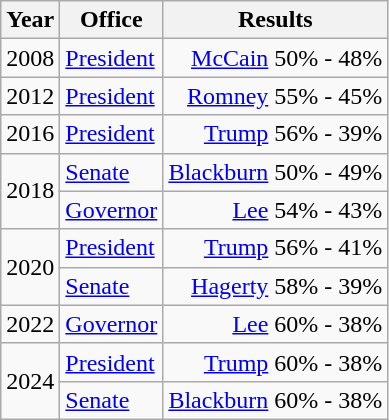<table class=wikitable>
<tr>
<th>Year</th>
<th>Office</th>
<th>Results</th>
</tr>
<tr>
<td>2008</td>
<td><a href='#'>President</a></td>
<td align="right" ><a href='#'>McCain</a> 50% - 48%</td>
</tr>
<tr>
<td>2012</td>
<td><a href='#'>President</a></td>
<td align="right" ><a href='#'>Romney</a> 55% - 45%</td>
</tr>
<tr>
<td>2016</td>
<td><a href='#'>President</a></td>
<td align="right" ><a href='#'>Trump</a> 56% - 39%</td>
</tr>
<tr>
<td rowspan=2>2018</td>
<td><a href='#'>Senate</a></td>
<td align="right" ><a href='#'>Blackburn</a> 50% - 49%</td>
</tr>
<tr>
<td><a href='#'>Governor</a></td>
<td align="right" ><a href='#'>Lee</a> 54% - 43%</td>
</tr>
<tr>
<td rowspan=2>2020</td>
<td><a href='#'>President</a></td>
<td align="right" ><a href='#'>Trump</a> 56% - 41%</td>
</tr>
<tr>
<td><a href='#'>Senate</a></td>
<td align="right" ><a href='#'>Hagerty</a> 58% - 39%</td>
</tr>
<tr>
<td>2022</td>
<td><a href='#'>Governor</a></td>
<td align="right" ><a href='#'>Lee</a> 60% - 38%</td>
</tr>
<tr>
<td rowspan=2>2024</td>
<td><a href='#'>President</a></td>
<td align="right" ><a href='#'>Trump</a> 60% - 38%</td>
</tr>
<tr>
<td><a href='#'>Senate</a></td>
<td align="right" ><a href='#'>Blackburn</a> 60% - 38%</td>
</tr>
</table>
